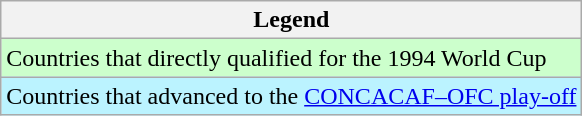<table class="wikitable">
<tr>
<th>Legend</th>
</tr>
<tr bgcolor="#ccffcc">
<td>Countries that directly qualified for the 1994 World Cup</td>
</tr>
<tr bgcolor="#BBF3FF">
<td>Countries that advanced to the <a href='#'>CONCACAF–OFC play-off</a></td>
</tr>
</table>
